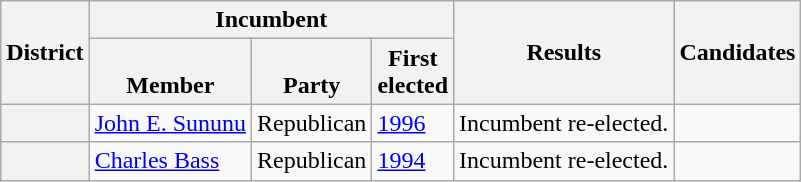<table class="wikitable sortable">
<tr>
<th rowspan=2>District</th>
<th colspan=3>Incumbent</th>
<th rowspan=2>Results</th>
<th rowspan=2 class="unsortable">Candidates</th>
</tr>
<tr valign=bottom>
<th>Member</th>
<th>Party</th>
<th>First<br>elected</th>
</tr>
<tr>
<th></th>
<td><a href='#'>John E. Sununu</a></td>
<td>Republican</td>
<td><a href='#'>1996</a></td>
<td>Incumbent re-elected.</td>
<td nowrap></td>
</tr>
<tr>
<th></th>
<td><a href='#'>Charles Bass</a></td>
<td>Republican</td>
<td><a href='#'>1994</a></td>
<td>Incumbent re-elected.</td>
<td nowrap></td>
</tr>
</table>
